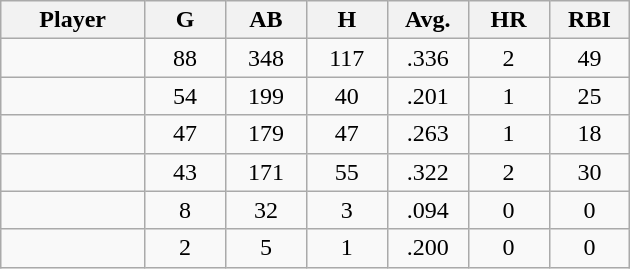<table class="wikitable sortable">
<tr>
<th bgcolor="#DDDDFF" width="16%">Player</th>
<th bgcolor="#DDDDFF" width="9%">G</th>
<th bgcolor="#DDDDFF" width="9%">AB</th>
<th bgcolor="#DDDDFF" width="9%">H</th>
<th bgcolor="#DDDDFF" width="9%">Avg.</th>
<th bgcolor="#DDDDFF" width="9%">HR</th>
<th bgcolor="#DDDDFF" width="9%">RBI</th>
</tr>
<tr align="center">
<td></td>
<td>88</td>
<td>348</td>
<td>117</td>
<td>.336</td>
<td>2</td>
<td>49</td>
</tr>
<tr align="center">
<td></td>
<td>54</td>
<td>199</td>
<td>40</td>
<td>.201</td>
<td>1</td>
<td>25</td>
</tr>
<tr align="center">
<td></td>
<td>47</td>
<td>179</td>
<td>47</td>
<td>.263</td>
<td>1</td>
<td>18</td>
</tr>
<tr align="center">
<td></td>
<td>43</td>
<td>171</td>
<td>55</td>
<td>.322</td>
<td>2</td>
<td>30</td>
</tr>
<tr align="center">
<td></td>
<td>8</td>
<td>32</td>
<td>3</td>
<td>.094</td>
<td>0</td>
<td>0</td>
</tr>
<tr align="center">
<td></td>
<td>2</td>
<td>5</td>
<td>1</td>
<td>.200</td>
<td>0</td>
<td>0</td>
</tr>
</table>
